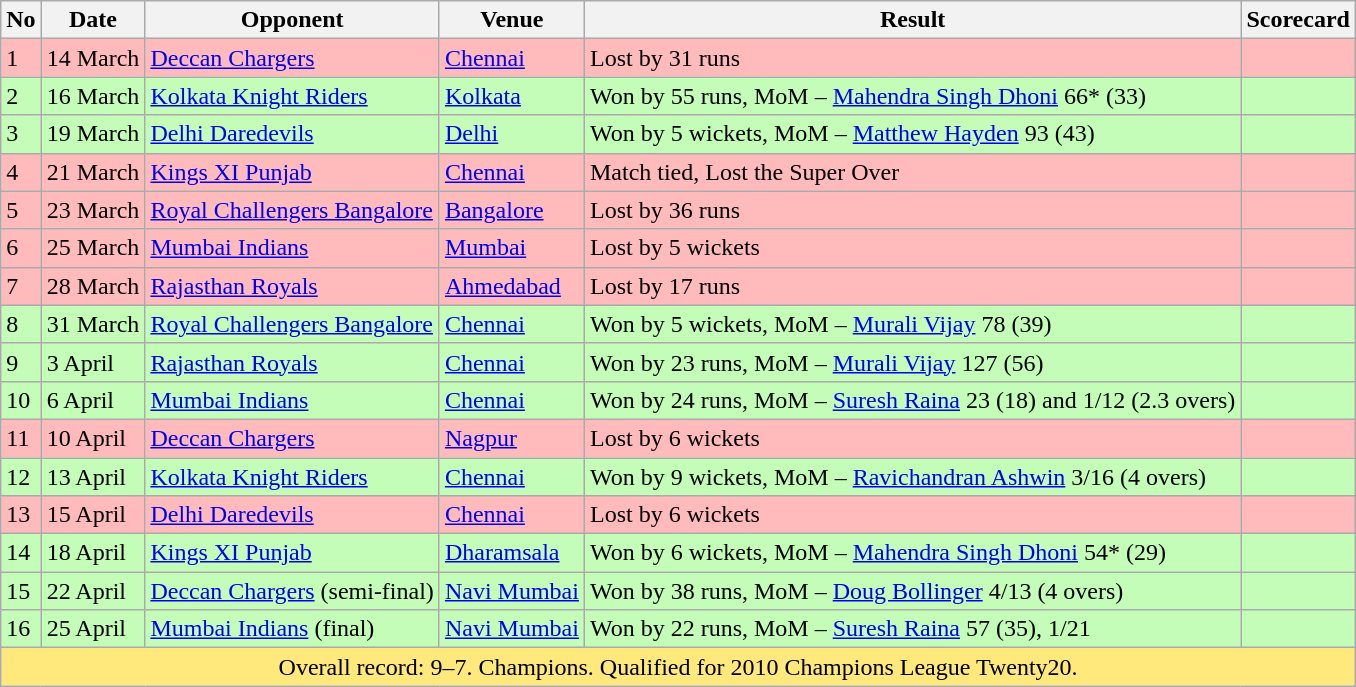<table class="wikitable sortable">
<tr>
<th>No</th>
<th>Date</th>
<th>Opponent</th>
<th>Venue</th>
<th>Result</th>
<th>Scorecard</th>
</tr>
<tr style="background:#fbb;">
<td>1</td>
<td>14 March</td>
<td><a href='#'>Deccan Chargers</a></td>
<td><a href='#'>Chennai</a></td>
<td>Lost by 31 runs</td>
<td></td>
</tr>
<tr style="background:#c3fdb8;">
<td>2</td>
<td>16 March</td>
<td><a href='#'>Kolkata Knight Riders</a></td>
<td><a href='#'>Kolkata</a></td>
<td>Won by 55 runs, MoM –  <a href='#'>Mahendra Singh Dhoni</a> 66* (33)</td>
<td></td>
</tr>
<tr style="background:#c3fdb8;">
<td>3</td>
<td>19 March</td>
<td><a href='#'>Delhi Daredevils</a></td>
<td><a href='#'>Delhi</a></td>
<td>Won by 5 wickets, MoM –  <a href='#'>Matthew Hayden</a> 93 (43)</td>
<td></td>
</tr>
<tr style="background:#fbb;">
<td>4</td>
<td>21 March</td>
<td><a href='#'>Kings XI Punjab</a></td>
<td><a href='#'>Chennai</a></td>
<td>Match tied, Lost the Super Over</td>
<td></td>
</tr>
<tr style="background:#fbb;">
<td>5</td>
<td>23 March</td>
<td><a href='#'>Royal Challengers Bangalore</a></td>
<td><a href='#'>Bangalore</a></td>
<td>Lost by 36 runs</td>
<td></td>
</tr>
<tr style="background:#fbb;">
<td>6</td>
<td>25 March</td>
<td><a href='#'>Mumbai Indians</a></td>
<td><a href='#'>Mumbai</a></td>
<td>Lost by 5 wickets</td>
<td></td>
</tr>
<tr style="background:#fbb;">
<td>7</td>
<td>28 March</td>
<td><a href='#'>Rajasthan Royals</a></td>
<td><a href='#'>Ahmedabad</a></td>
<td>Lost by 17 runs</td>
<td></td>
</tr>
<tr style="background:#c3fdb8;">
<td>8</td>
<td>31 March</td>
<td><a href='#'>Royal Challengers Bangalore</a></td>
<td><a href='#'>Chennai</a></td>
<td>Won by 5 wickets, MoM –  <a href='#'>Murali Vijay</a> 78 (39)</td>
<td></td>
</tr>
<tr style="background:#c3fdb8;">
<td>9</td>
<td>3 April</td>
<td><a href='#'>Rajasthan Royals</a></td>
<td><a href='#'>Chennai</a></td>
<td>Won by 23 runs, MoM –  <a href='#'>Murali Vijay</a> 127 (56)</td>
<td></td>
</tr>
<tr style="background:#c3fdb8;">
<td>10</td>
<td>6 April</td>
<td><a href='#'>Mumbai Indians</a></td>
<td><a href='#'>Chennai</a></td>
<td>Won by 24 runs, MoM –  <a href='#'>Suresh Raina</a> 23 (18) and 1/12 (2.3 overs)</td>
<td></td>
</tr>
<tr style="background:#fbb;">
<td>11</td>
<td>10 April</td>
<td><a href='#'>Deccan Chargers</a></td>
<td><a href='#'>Nagpur</a></td>
<td>Lost by 6 wickets</td>
<td></td>
</tr>
<tr style="background:#c3fdb8;">
<td>12</td>
<td>13 April</td>
<td><a href='#'>Kolkata Knight Riders</a></td>
<td><a href='#'>Chennai</a></td>
<td>Won by 9 wickets, MoM –  <a href='#'>Ravichandran Ashwin</a> 3/16 (4 overs)</td>
<td></td>
</tr>
<tr style="background:#fbb;">
<td>13</td>
<td>15 April</td>
<td><a href='#'>Delhi Daredevils</a></td>
<td><a href='#'>Chennai</a></td>
<td>Lost by 6 wickets</td>
<td></td>
</tr>
<tr style="background:#c3fdb8;">
<td>14</td>
<td>18 April</td>
<td><a href='#'>Kings XI Punjab</a></td>
<td><a href='#'>Dharamsala</a></td>
<td>Won by 6 wickets, MoM –  <a href='#'>Mahendra Singh Dhoni</a> 54* (29)</td>
<td></td>
</tr>
<tr style="background:#c3fdb8;">
<td>15</td>
<td>22 April</td>
<td><a href='#'>Deccan Chargers</a> (semi-final)</td>
<td><a href='#'>Navi Mumbai</a></td>
<td>Won by 38 runs, MoM –  <a href='#'>Doug Bollinger</a> 4/13 (4 overs)</td>
<td></td>
</tr>
<tr style="background:#c3fdb8;">
<td>16</td>
<td>25 April</td>
<td><a href='#'>Mumbai Indians</a> (final)</td>
<td><a href='#'>Navi Mumbai</a></td>
<td>Won by 22 runs, MoM –  <a href='#'>Suresh Raina</a> 57 (35), 1/21</td>
<td></td>
</tr>
<tr style="background:#FFE87C;">
<td colspan="6" style="text-align:center;">Overall record: 9–7. Champions. Qualified for 2010 Champions League Twenty20.</td>
</tr>
</table>
